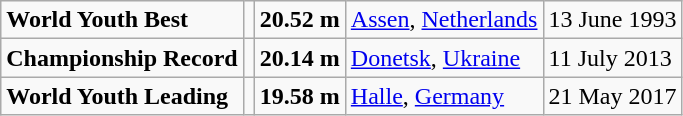<table class="wikitable">
<tr>
<td><strong>World Youth Best</strong></td>
<td></td>
<td><strong>20.52 m</strong></td>
<td><a href='#'>Assen</a>, <a href='#'>Netherlands</a></td>
<td>13 June 1993</td>
</tr>
<tr>
<td><strong>Championship Record</strong></td>
<td></td>
<td><strong>20.14 m</strong></td>
<td><a href='#'>Donetsk</a>, <a href='#'>Ukraine</a></td>
<td>11 July 2013</td>
</tr>
<tr>
<td><strong>World Youth Leading</strong></td>
<td></td>
<td><strong>19.58 m</strong></td>
<td><a href='#'>Halle</a>, <a href='#'>Germany</a></td>
<td>21 May 2017</td>
</tr>
</table>
